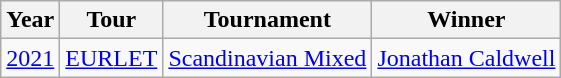<table class="wikitable">
<tr>
<th>Year</th>
<th>Tour</th>
<th>Tournament</th>
<th>Winner</th>
</tr>
<tr>
<td align=center><a href='#'>2021</a></td>
<td><a href='#'>EUR</a><a href='#'>LET</a></td>
<td><a href='#'>Scandinavian Mixed</a></td>
<td> <a href='#'>Jonathan Caldwell</a></td>
</tr>
</table>
